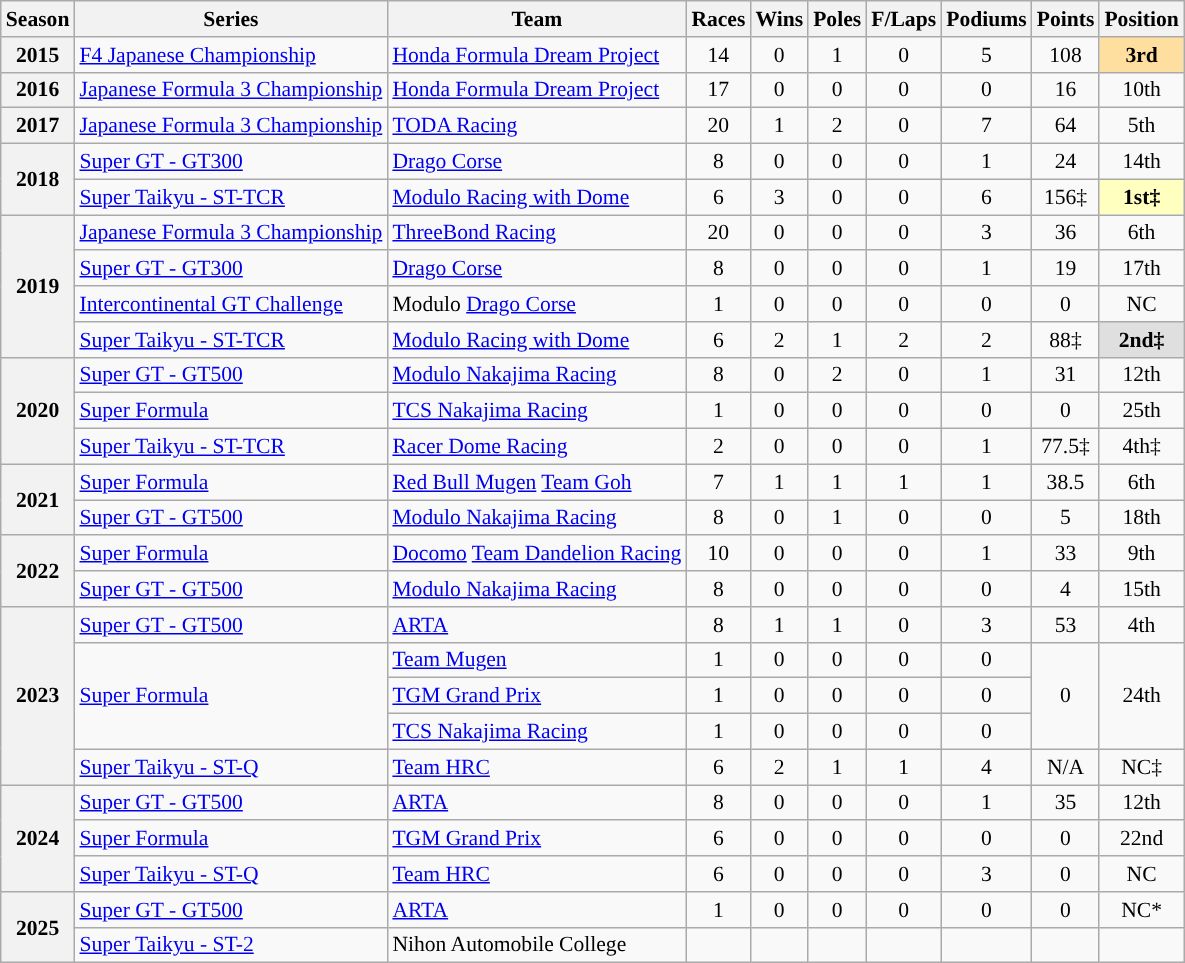<table class="wikitable" style="font-size: 90%; text-align:center">
<tr>
<th>Season</th>
<th>Series</th>
<th>Team</th>
<th>Races</th>
<th>Wins</th>
<th>Poles</th>
<th>F/Laps</th>
<th>Podiums</th>
<th>Points</th>
<th>Position</th>
</tr>
<tr>
<th>2015</th>
<td align=left><a href='#'>F4 Japanese Championship</a></td>
<td align=left><a href='#'>Honda Formula Dream Project</a></td>
<td>14</td>
<td>0</td>
<td>1</td>
<td>0</td>
<td>5</td>
<td>108</td>
<td style="background:#FFDF9F"><strong>3rd</strong></td>
</tr>
<tr>
<th>2016</th>
<td align=left><a href='#'>Japanese Formula 3 Championship</a></td>
<td align=left><a href='#'>Honda Formula Dream Project</a></td>
<td>17</td>
<td>0</td>
<td>0</td>
<td>0</td>
<td>0</td>
<td>16</td>
<td>10th</td>
</tr>
<tr>
<th>2017</th>
<td align=left><a href='#'>Japanese Formula 3 Championship</a></td>
<td align=left><a href='#'>TODA Racing</a></td>
<td>20</td>
<td>1</td>
<td>2</td>
<td>0</td>
<td>7</td>
<td>64</td>
<td>5th</td>
</tr>
<tr>
<th rowspan="2">2018</th>
<td align=left><a href='#'>Super GT - GT300</a></td>
<td align=left><a href='#'>Drago Corse</a></td>
<td>8</td>
<td>0</td>
<td>0</td>
<td>0</td>
<td>1</td>
<td>24</td>
<td>14th</td>
</tr>
<tr>
<td align=left><a href='#'>Super Taikyu - ST-TCR</a></td>
<td align=left><a href='#'>Modulo Racing with Dome</a></td>
<td>6</td>
<td>3</td>
<td>0</td>
<td>0</td>
<td>6</td>
<td>156‡</td>
<td style="background:#FFFFBF"><strong>1st‡</strong></td>
</tr>
<tr>
<th rowspan="4">2019</th>
<td align=left><a href='#'>Japanese Formula 3 Championship</a></td>
<td align=left><a href='#'>ThreeBond Racing</a></td>
<td>20</td>
<td>0</td>
<td>0</td>
<td>0</td>
<td>3</td>
<td>36</td>
<td>6th</td>
</tr>
<tr>
<td align=left><a href='#'>Super GT - GT300</a></td>
<td align=left><a href='#'>Drago Corse</a></td>
<td>8</td>
<td>0</td>
<td>0</td>
<td>0</td>
<td>1</td>
<td>19</td>
<td>17th</td>
</tr>
<tr>
<td align=left><a href='#'>Intercontinental GT Challenge</a></td>
<td align=left>Modulo <a href='#'>Drago Corse</a></td>
<td>1</td>
<td>0</td>
<td>0</td>
<td>0</td>
<td>0</td>
<td>0</td>
<td>NC</td>
</tr>
<tr>
<td align=left><a href='#'>Super Taikyu - ST-TCR</a></td>
<td align=left><a href='#'>Modulo Racing with Dome</a></td>
<td>6</td>
<td>2</td>
<td>1</td>
<td>2</td>
<td>2</td>
<td>88‡</td>
<td style="background:#DFDFDF"><strong>2nd‡</strong></td>
</tr>
<tr>
<th rowspan="3">2020</th>
<td align=left><a href='#'>Super GT - GT500</a></td>
<td align=left><a href='#'>Modulo Nakajima Racing</a></td>
<td>8</td>
<td>0</td>
<td>2</td>
<td>0</td>
<td>1</td>
<td>31</td>
<td>12th</td>
</tr>
<tr>
<td align=left><a href='#'>Super Formula</a></td>
<td align=left><a href='#'>TCS Nakajima Racing</a></td>
<td>1</td>
<td>0</td>
<td>0</td>
<td>0</td>
<td>0</td>
<td>0</td>
<td>25th</td>
</tr>
<tr>
<td align=left><a href='#'>Super Taikyu - ST-TCR</a></td>
<td align=left><a href='#'>Racer Dome Racing</a></td>
<td>2</td>
<td>0</td>
<td>0</td>
<td>0</td>
<td>1</td>
<td>77.5‡</td>
<td>4th‡</td>
</tr>
<tr>
<th rowspan=2>2021</th>
<td align=left><a href='#'>Super Formula</a></td>
<td align=left><a href='#'>Red Bull Mugen</a> <a href='#'>Team Goh</a></td>
<td>7</td>
<td>1</td>
<td>1</td>
<td>1</td>
<td>1</td>
<td>38.5</td>
<td>6th</td>
</tr>
<tr>
<td align=left><a href='#'>Super GT - GT500</a></td>
<td align=left><a href='#'>Modulo Nakajima Racing</a></td>
<td>8</td>
<td>0</td>
<td>1</td>
<td>0</td>
<td>0</td>
<td>5</td>
<td>18th</td>
</tr>
<tr>
<th rowspan="2">2022</th>
<td align=left><a href='#'>Super Formula</a></td>
<td align=left><a href='#'>Docomo</a> <a href='#'>Team Dandelion Racing</a></td>
<td>10</td>
<td>0</td>
<td>0</td>
<td>0</td>
<td>1</td>
<td>33</td>
<td>9th</td>
</tr>
<tr>
<td align=left><a href='#'>Super GT - GT500</a></td>
<td align=left><a href='#'>Modulo Nakajima Racing</a></td>
<td>8</td>
<td>0</td>
<td>0</td>
<td>0</td>
<td>0</td>
<td>4</td>
<td>15th</td>
</tr>
<tr>
<th rowspan="5">2023</th>
<td align=left><a href='#'>Super GT - GT500</a></td>
<td align=left><a href='#'>ARTA</a></td>
<td>8</td>
<td>1</td>
<td>1</td>
<td>0</td>
<td>3</td>
<td>53</td>
<td>4th</td>
</tr>
<tr>
<td rowspan="3" align="left"><a href='#'>Super Formula</a></td>
<td align=left><a href='#'>Team Mugen</a></td>
<td>1</td>
<td>0</td>
<td>0</td>
<td>0</td>
<td>0</td>
<td rowspan="3">0</td>
<td rowspan="3">24th</td>
</tr>
<tr>
<td align=left><a href='#'>TGM Grand Prix</a></td>
<td>1</td>
<td>0</td>
<td>0</td>
<td>0</td>
<td>0</td>
</tr>
<tr>
<td align=left><a href='#'>TCS Nakajima Racing</a></td>
<td>1</td>
<td>0</td>
<td>0</td>
<td>0</td>
<td>0</td>
</tr>
<tr>
<td align=left><a href='#'>Super Taikyu - ST-Q</a></td>
<td align=left><a href='#'>Team HRC</a></td>
<td>6</td>
<td>2</td>
<td>1</td>
<td>1</td>
<td>4</td>
<td>N/A</td>
<td>NC‡</td>
</tr>
<tr>
<th rowspan="3">2024</th>
<td align=left><a href='#'>Super GT - GT500</a></td>
<td align=left><a href='#'>ARTA</a></td>
<td>8</td>
<td>0</td>
<td>0</td>
<td>0</td>
<td>1</td>
<td>35</td>
<td>12th</td>
</tr>
<tr>
<td align=left><a href='#'>Super Formula</a></td>
<td align=left><a href='#'>TGM Grand Prix</a></td>
<td>6</td>
<td>0</td>
<td>0</td>
<td>0</td>
<td>0</td>
<td>0</td>
<td>22nd</td>
</tr>
<tr>
<td align=left><a href='#'>Super Taikyu - ST-Q</a></td>
<td align=left><a href='#'>Team HRC</a></td>
<td>6</td>
<td>0</td>
<td>0</td>
<td>0</td>
<td>3</td>
<td>0</td>
<td>NC</td>
</tr>
<tr>
<th rowspan="2">2025</th>
<td align=left><a href='#'>Super GT - GT500</a></td>
<td align=left><a href='#'>ARTA</a></td>
<td>1</td>
<td>0</td>
<td>0</td>
<td>0</td>
<td>0</td>
<td>0</td>
<td>NC*</td>
</tr>
<tr>
<td align="left"><a href='#'>Super Taikyu - ST-2</a></td>
<td align="left">Nihon Automobile College</td>
<td></td>
<td></td>
<td></td>
<td></td>
<td></td>
<td></td>
<td></td>
</tr>
</table>
